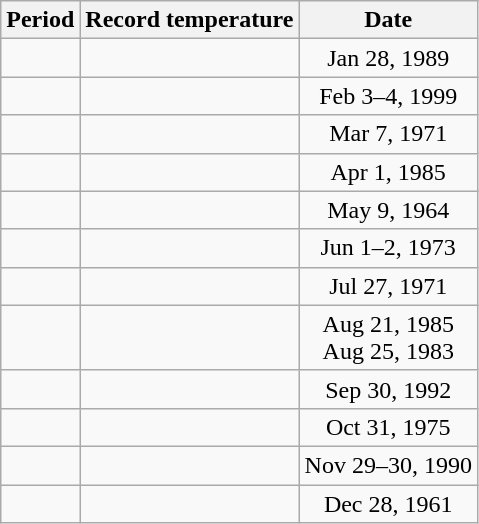<table class="wikitable mw-collapsible sortable" style="text-align:center;">
<tr>
<th>Period</th>
<th>Record temperature</th>
<th>Date</th>
</tr>
<tr>
<td></td>
<td></td>
<td>Jan 28, 1989</td>
</tr>
<tr>
<td></td>
<td></td>
<td>Feb 3–4, 1999</td>
</tr>
<tr>
<td></td>
<td></td>
<td>Mar 7, 1971</td>
</tr>
<tr>
<td></td>
<td></td>
<td>Apr 1, 1985</td>
</tr>
<tr>
<td></td>
<td></td>
<td>May 9, 1964</td>
</tr>
<tr>
<td></td>
<td></td>
<td>Jun 1–2, 1973</td>
</tr>
<tr>
<td></td>
<td></td>
<td>Jul 27, 1971</td>
</tr>
<tr>
<td></td>
<td></td>
<td data-sort-value="Aug 21, 1985">Aug 21, 1985<br>Aug 25, 1983</td>
</tr>
<tr>
<td></td>
<td></td>
<td>Sep 30, 1992</td>
</tr>
<tr>
<td></td>
<td></td>
<td>Oct 31, 1975</td>
</tr>
<tr>
<td></td>
<td></td>
<td>Nov 29–30, 1990</td>
</tr>
<tr>
<td></td>
<td></td>
<td>Dec 28, 1961</td>
</tr>
</table>
